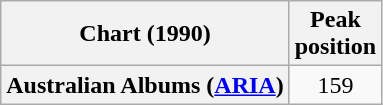<table class="wikitable sortable plainrowheaders" style="text-align:center">
<tr>
<th>Chart (1990)</th>
<th>Peak<br>position</th>
</tr>
<tr>
<th scope="row">Australian Albums (<a href='#'>ARIA</a>)</th>
<td>159</td>
</tr>
</table>
